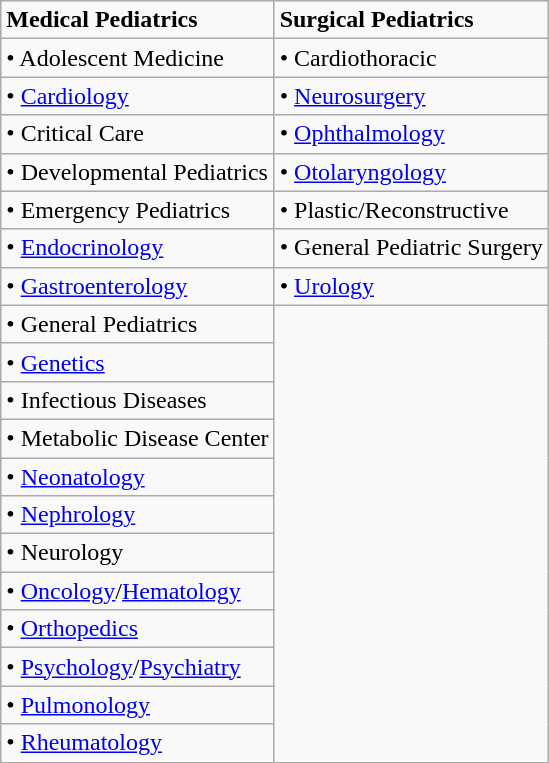<table class="wikitable" border="2">
<tr>
<td><strong>Medical Pediatrics</strong></td>
<td><strong>Surgical Pediatrics</strong></td>
</tr>
<tr>
<td>• Adolescent Medicine</td>
<td>• Cardiothoracic</td>
</tr>
<tr>
<td>• <a href='#'>Cardiology</a></td>
<td>• <a href='#'>Neurosurgery</a></td>
</tr>
<tr>
<td>• Critical Care</td>
<td>• <a href='#'>Ophthalmology</a></td>
</tr>
<tr>
<td>• Developmental Pediatrics</td>
<td>• <a href='#'>Otolaryngology</a></td>
</tr>
<tr>
<td>• Emergency Pediatrics</td>
<td>• Plastic/Reconstructive</td>
</tr>
<tr>
<td>• <a href='#'>Endocrinology</a></td>
<td>• General Pediatric Surgery</td>
</tr>
<tr>
<td>• <a href='#'>Gastroenterology</a></td>
<td>• <a href='#'>Urology</a></td>
</tr>
<tr>
<td>• General Pediatrics</td>
</tr>
<tr>
<td>• <a href='#'>Genetics</a></td>
</tr>
<tr>
<td>• Infectious Diseases</td>
</tr>
<tr>
<td>• Metabolic Disease Center</td>
</tr>
<tr>
<td>• <a href='#'>Neonatology</a></td>
</tr>
<tr>
<td>• <a href='#'>Nephrology</a></td>
</tr>
<tr>
<td>• Neurology</td>
</tr>
<tr>
<td>• <a href='#'>Oncology</a>/<a href='#'>Hematology</a></td>
</tr>
<tr>
<td>• <a href='#'>Orthopedics</a></td>
</tr>
<tr>
<td>• <a href='#'>Psychology</a>/<a href='#'>Psychiatry</a></td>
</tr>
<tr>
<td>• <a href='#'>Pulmonology</a></td>
</tr>
<tr>
<td>• <a href='#'>Rheumatology</a></td>
</tr>
</table>
